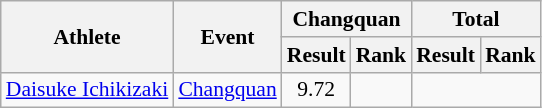<table class=wikitable style="font-size:90%">
<tr>
<th rowspan="2">Athlete</th>
<th rowspan="2">Event</th>
<th colspan="2">Changquan</th>
<th colspan="2">Total</th>
</tr>
<tr>
<th>Result</th>
<th>Rank</th>
<th>Result</th>
<th>Rank</th>
</tr>
<tr>
<td><a href='#'>Daisuke Ichikizaki</a></td>
<td><a href='#'>Changquan</a></td>
<td align=center>9.72</td>
<td align=center></td>
</tr>
</table>
